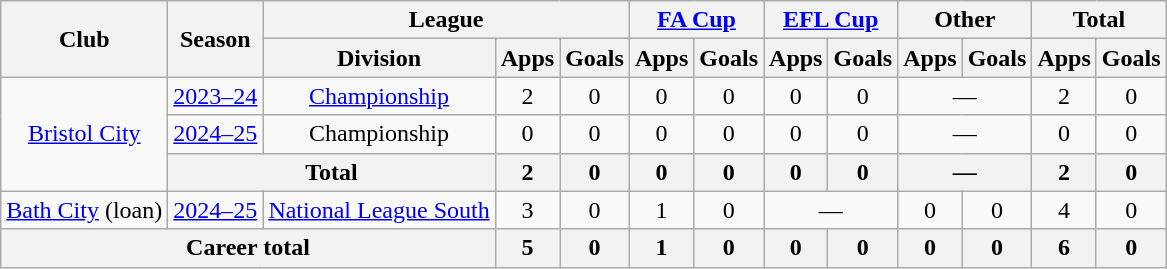<table class=wikitable style="text-align: center">
<tr>
<th rowspan=2>Club</th>
<th rowspan=2>Season</th>
<th colspan=3>League</th>
<th colspan=2><a href='#'>FA Cup</a></th>
<th colspan=2><a href='#'>EFL Cup</a></th>
<th colspan=2>Other</th>
<th colspan=2>Total</th>
</tr>
<tr>
<th>Division</th>
<th>Apps</th>
<th>Goals</th>
<th>Apps</th>
<th>Goals</th>
<th>Apps</th>
<th>Goals</th>
<th>Apps</th>
<th>Goals</th>
<th>Apps</th>
<th>Goals</th>
</tr>
<tr>
<td rowspan=3><a href='#'>Bristol City</a></td>
<td><a href='#'>2023–24</a></td>
<td><a href='#'>Championship</a></td>
<td>2</td>
<td>0</td>
<td>0</td>
<td>0</td>
<td>0</td>
<td>0</td>
<td colspan=2>—</td>
<td>2</td>
<td>0</td>
</tr>
<tr>
<td><a href='#'>2024–25</a></td>
<td>Championship</td>
<td>0</td>
<td>0</td>
<td>0</td>
<td>0</td>
<td>0</td>
<td>0</td>
<td colspan=2>—</td>
<td>0</td>
<td>0</td>
</tr>
<tr>
<th colspan=2>Total</th>
<th>2</th>
<th>0</th>
<th>0</th>
<th>0</th>
<th>0</th>
<th>0</th>
<th colspan=2>—</th>
<th>2</th>
<th>0</th>
</tr>
<tr>
<td><a href='#'>Bath City</a> (loan)</td>
<td><a href='#'>2024–25</a></td>
<td><a href='#'>National League South</a></td>
<td>3</td>
<td>0</td>
<td>1</td>
<td>0</td>
<td colspan=2>—</td>
<td>0</td>
<td>0</td>
<td>4</td>
<td>0</td>
</tr>
<tr>
<th colspan=3>Career total</th>
<th>5</th>
<th>0</th>
<th>1</th>
<th>0</th>
<th>0</th>
<th>0</th>
<th>0</th>
<th>0</th>
<th>6</th>
<th>0</th>
</tr>
</table>
